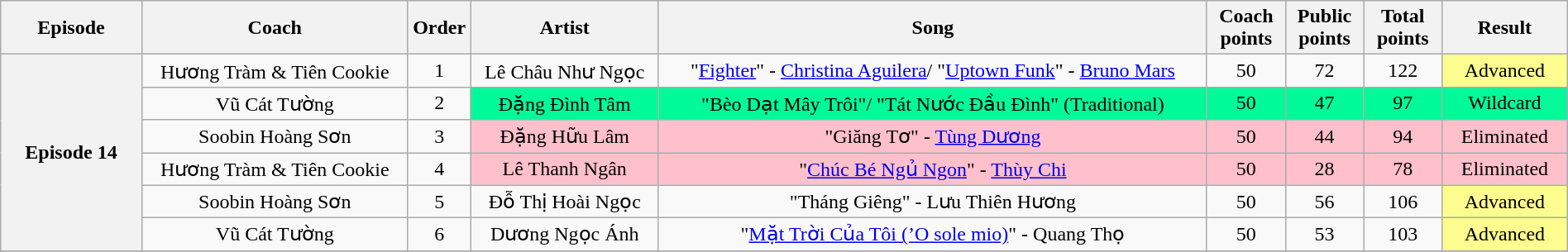<table class="wikitable" style="text-align:center; width:100%;">
<tr>
<th style="width:09%;">Episode</th>
<th style="width:17%;">Coach</th>
<th style="width:04%;">Order</th>
<th style="width:12%;">Artist</th>
<th style="width:35%;">Song</th>
<th style="width:05%;">Coach points</th>
<th style="width:05%;">Public points</th>
<th style="width:05%;">Total points</th>
<th style="width:08%;">Result</th>
</tr>
<tr>
<th rowspan="6" scope="row">Episode 14<br><small></small></th>
<td>Hương Tràm & Tiên Cookie</td>
<td>1</td>
<td>Lê Châu Như Ngọc</td>
<td>"<a href='#'>Fighter</a>" - <a href='#'>Christina Aguilera</a>/ "<a href='#'>Uptown Funk</a>" - <a href='#'>Bruno Mars</a></td>
<td>50</td>
<td>72</td>
<td>122</td>
<td style="background:#fdfc8f;">Advanced</td>
</tr>
<tr>
<td>Vũ Cát Tường</td>
<td>2</td>
<td style="background:#00FA9A;">Đặng Đình Tâm</td>
<td style="background:#00FA9A;">"Bèo Dạt Mây Trôi"/ "Tát Nước Đầu Đình" (Traditional)</td>
<td style="background:#00FA9A;">50</td>
<td style="background:#00FA9A;">47</td>
<td style="background:#00FA9A;">97</td>
<td style="background:#00FA9A;">Wildcard</td>
</tr>
<tr>
<td>Soobin Hoàng Sơn</td>
<td>3</td>
<td style="background:pink;">Đặng Hữu Lâm</td>
<td style="background:pink;">"Giăng Tơ" - <a href='#'>Tùng Dương</a></td>
<td style="background:pink;">50</td>
<td style="background:pink;">44</td>
<td style="background:pink;">94</td>
<td style="background:pink;">Eliminated</td>
</tr>
<tr>
<td>Hương Tràm & Tiên Cookie</td>
<td>4</td>
<td style="background:pink;">Lê Thanh Ngân</td>
<td style="background:pink;">"<a href='#'>Chúc Bé Ngủ Ngon</a>" - <a href='#'>Thùy Chi</a></td>
<td style="background:pink;">50</td>
<td style="background:pink;">28</td>
<td style="background:pink;">78</td>
<td style="background:pink;">Eliminated</td>
</tr>
<tr>
<td>Soobin Hoàng Sơn</td>
<td>5</td>
<td>Đỗ Thị Hoài Ngọc</td>
<td>"Tháng Giêng" - Lưu Thiên Hương</td>
<td>50</td>
<td>56</td>
<td>106</td>
<td style="background:#fdfc8f;">Advanced</td>
</tr>
<tr>
<td>Vũ Cát Tường</td>
<td>6</td>
<td>Dương Ngọc Ánh</td>
<td>"<a href='#'>Mặt Trời Của Tôi (’O sole mio)</a>" - Quang Thọ</td>
<td>50</td>
<td>53</td>
<td>103</td>
<td style="background:#fdfc8f;">Advanced</td>
</tr>
<tr>
</tr>
</table>
